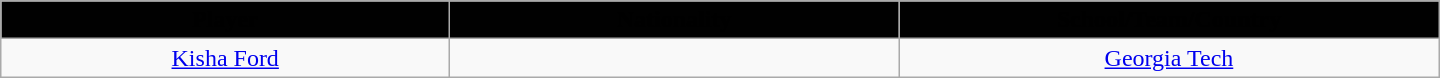<table class="wikitable" style="text-align:center; width:60em">
<tr>
<th style="background: #010101" width="10%"><span>Player</span></th>
<th style="background: #010101" width="10%"><span>Nationality</span></th>
<th style="background: #010101" width="10%"><span>School/Team/Country</span></th>
</tr>
<tr>
<td><a href='#'>Kisha Ford</a></td>
<td></td>
<td><a href='#'>Georgia Tech</a></td>
</tr>
</table>
